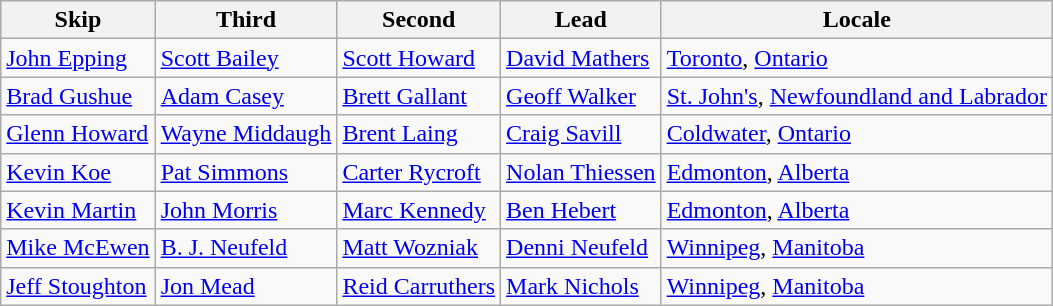<table class= "wikitable">
<tr>
<th scope="col">Skip</th>
<th scope="col">Third</th>
<th scope="col">Second</th>
<th scope="col">Lead</th>
<th scope="col">Locale</th>
</tr>
<tr>
<td><a href='#'>John Epping</a></td>
<td><a href='#'>Scott Bailey</a></td>
<td><a href='#'>Scott Howard</a></td>
<td><a href='#'>David Mathers</a></td>
<td> <a href='#'>Toronto</a>, <a href='#'>Ontario</a></td>
</tr>
<tr>
<td><a href='#'>Brad Gushue</a></td>
<td><a href='#'>Adam Casey</a></td>
<td><a href='#'>Brett Gallant</a></td>
<td><a href='#'>Geoff Walker</a></td>
<td> <a href='#'>St. John's</a>, <a href='#'>Newfoundland and Labrador</a></td>
</tr>
<tr>
<td><a href='#'>Glenn Howard</a></td>
<td><a href='#'>Wayne Middaugh</a></td>
<td><a href='#'>Brent Laing</a></td>
<td><a href='#'>Craig Savill</a></td>
<td> <a href='#'>Coldwater</a>, <a href='#'>Ontario</a></td>
</tr>
<tr>
<td><a href='#'>Kevin Koe</a></td>
<td><a href='#'>Pat Simmons</a></td>
<td><a href='#'>Carter Rycroft</a></td>
<td><a href='#'>Nolan Thiessen</a></td>
<td> <a href='#'>Edmonton</a>, <a href='#'>Alberta</a></td>
</tr>
<tr>
<td><a href='#'>Kevin Martin</a></td>
<td><a href='#'>John Morris</a></td>
<td><a href='#'>Marc Kennedy</a></td>
<td><a href='#'>Ben Hebert</a></td>
<td> <a href='#'>Edmonton</a>, <a href='#'>Alberta</a></td>
</tr>
<tr>
<td><a href='#'>Mike McEwen</a></td>
<td><a href='#'>B. J. Neufeld</a></td>
<td><a href='#'>Matt Wozniak</a></td>
<td><a href='#'>Denni Neufeld</a></td>
<td> <a href='#'>Winnipeg</a>, <a href='#'>Manitoba</a></td>
</tr>
<tr>
<td><a href='#'>Jeff Stoughton</a></td>
<td><a href='#'>Jon Mead</a></td>
<td><a href='#'>Reid Carruthers</a></td>
<td><a href='#'>Mark Nichols</a></td>
<td> <a href='#'>Winnipeg</a>, <a href='#'>Manitoba</a></td>
</tr>
</table>
